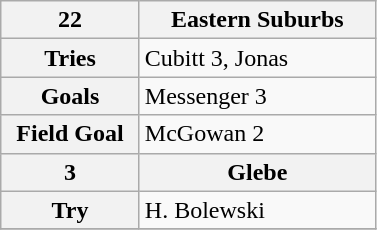<table align="center" class="wikitable" style="text-align:left;" cellpadding=3 cellspacing=2>
<tr>
<th width=85>22</th>
<th width=150>Eastern Suburbs</th>
</tr>
<tr>
<th>Tries</th>
<td>Cubitt 3, Jonas</td>
</tr>
<tr>
<th>Goals</th>
<td>Messenger 3</td>
</tr>
<tr>
<th>Field Goal</th>
<td>McGowan 2</td>
</tr>
<tr>
<th>3</th>
<th>Glebe</th>
</tr>
<tr>
<th>Try</th>
<td>H. Bolewski</td>
</tr>
<tr>
</tr>
</table>
